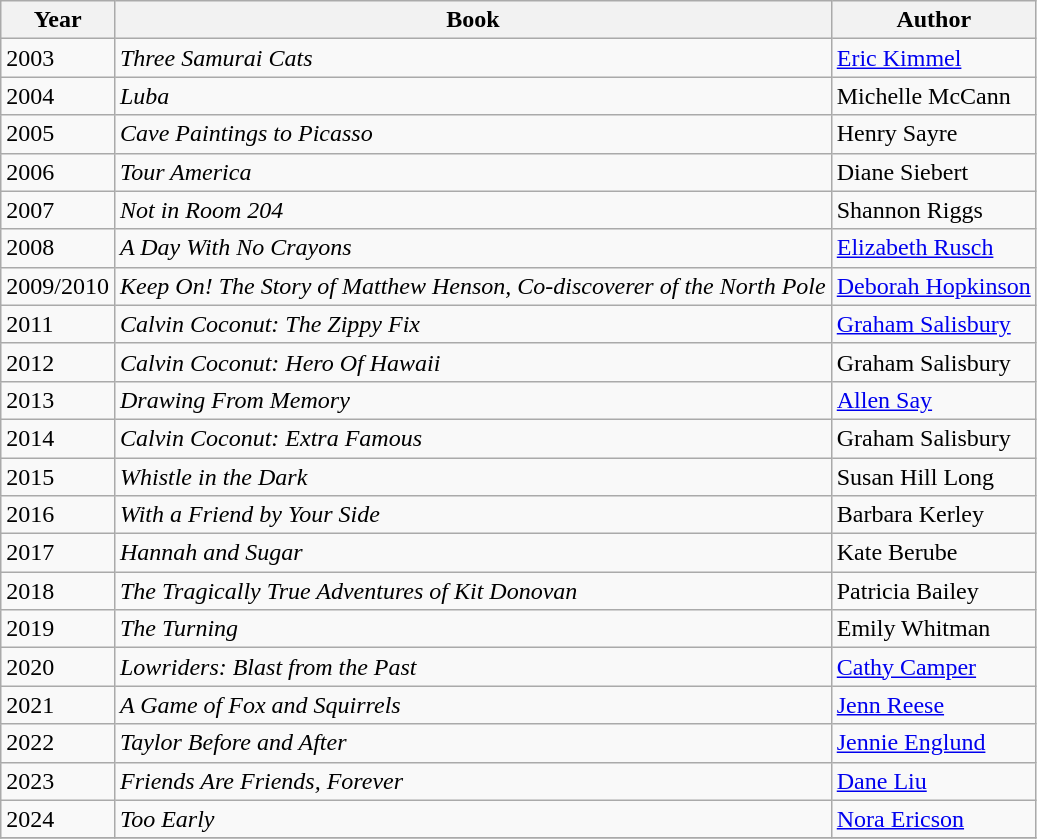<table class="wikitable sortable">
<tr>
<th>Year</th>
<th>Book</th>
<th>Author</th>
</tr>
<tr>
<td>2003</td>
<td><em>Three Samurai Cats</em></td>
<td><a href='#'>Eric Kimmel</a></td>
</tr>
<tr>
<td>2004</td>
<td><em>Luba</em></td>
<td>Michelle McCann</td>
</tr>
<tr>
<td>2005</td>
<td><em>Cave Paintings to Picasso</em></td>
<td>Henry Sayre</td>
</tr>
<tr>
<td>2006</td>
<td><em>Tour America</em></td>
<td>Diane Siebert</td>
</tr>
<tr>
<td>2007</td>
<td><em>Not in Room 204</em></td>
<td>Shannon Riggs</td>
</tr>
<tr>
<td>2008</td>
<td><em>A Day With No Crayons</em></td>
<td><a href='#'>Elizabeth Rusch</a></td>
</tr>
<tr>
<td>2009/2010</td>
<td><em>Keep On! The Story of Matthew Henson, Co-discoverer of the North Pole</em></td>
<td><a href='#'>Deborah Hopkinson</a></td>
</tr>
<tr>
<td>2011</td>
<td><em>Calvin Coconut: The Zippy Fix</em></td>
<td><a href='#'>Graham Salisbury</a></td>
</tr>
<tr>
<td>2012</td>
<td><em>Calvin Coconut: Hero Of Hawaii</em></td>
<td>Graham Salisbury</td>
</tr>
<tr>
<td>2013</td>
<td><em>Drawing From Memory</em></td>
<td><a href='#'>Allen Say</a></td>
</tr>
<tr>
<td>2014</td>
<td><em>Calvin Coconut: Extra Famous</em></td>
<td>Graham Salisbury</td>
</tr>
<tr>
<td>2015</td>
<td><em>Whistle in the Dark</em></td>
<td>Susan Hill Long</td>
</tr>
<tr>
<td>2016</td>
<td><em>With a Friend by Your Side</em></td>
<td>Barbara Kerley</td>
</tr>
<tr>
<td>2017</td>
<td><em>Hannah and Sugar</em></td>
<td>Kate Berube</td>
</tr>
<tr>
<td>2018</td>
<td><em>The Tragically True Adventures of Kit Donovan</em></td>
<td>Patricia Bailey</td>
</tr>
<tr>
<td>2019</td>
<td><em>The Turning</em></td>
<td>Emily Whitman</td>
</tr>
<tr>
<td>2020</td>
<td><em>Lowriders: Blast from the Past</em></td>
<td><a href='#'>Cathy Camper</a></td>
</tr>
<tr>
<td>2021</td>
<td><em>A Game of Fox and Squirrels</em></td>
<td><a href='#'>Jenn Reese</a></td>
</tr>
<tr>
<td>2022</td>
<td><em>Taylor Before and After</em></td>
<td><a href='#'>Jennie Englund</a></td>
</tr>
<tr>
<td>2023</td>
<td><em>Friends Are Friends, Forever</em></td>
<td><a href='#'>Dane Liu</a></td>
</tr>
<tr>
<td>2024</td>
<td><em>Too Early</em></td>
<td><a href='#'>Nora Ericson</a></td>
</tr>
<tr>
</tr>
</table>
